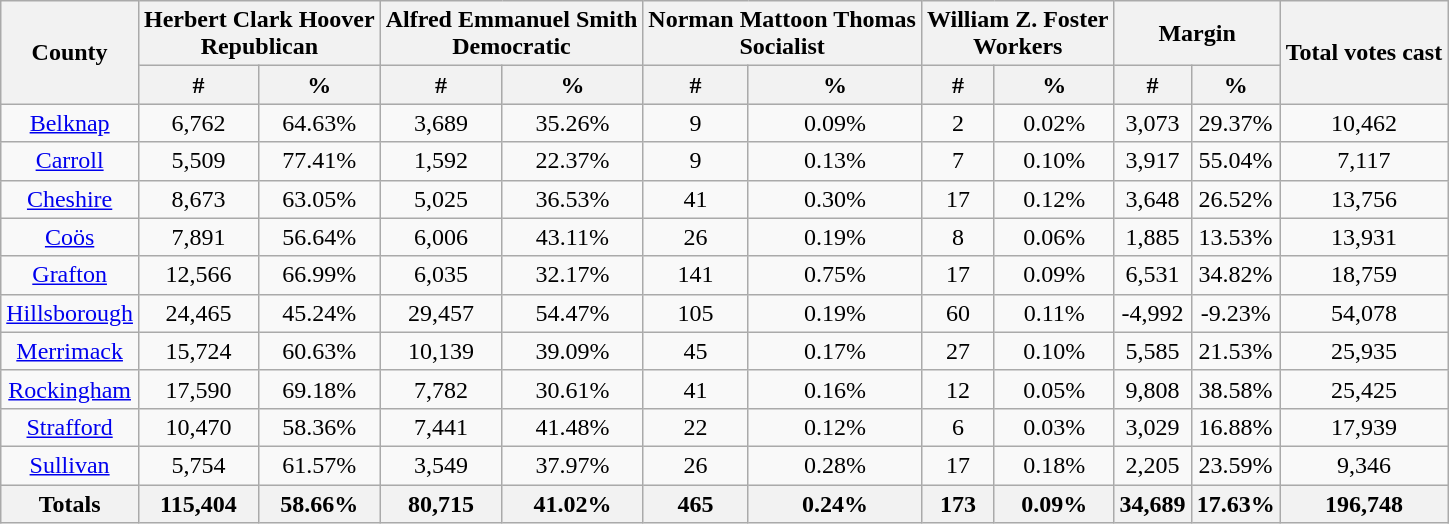<table class="wikitable sortable">
<tr>
<th rowspan="2">County</th>
<th colspan="2">Herbert Clark Hoover<br>Republican</th>
<th colspan="2">Alfred Emmanuel Smith<br>Democratic</th>
<th colspan="2">Norman Mattoon Thomas<br>Socialist</th>
<th colspan="2">William Z. Foster<br>Workers</th>
<th colspan="2">Margin</th>
<th rowspan="2">Total votes cast</th>
</tr>
<tr bgcolor="lightgrey">
<th data-sort-type="number">#</th>
<th data-sort-type="number">%</th>
<th data-sort-type="number">#</th>
<th data-sort-type="number">%</th>
<th data-sort-type="number">#</th>
<th data-sort-type="number">%</th>
<th data-sort-type="number">#</th>
<th data-sort-type="number">%</th>
<th data-sort-type="number">#</th>
<th data-sort-type="number">%</th>
</tr>
<tr style="text-align:center;">
<td><a href='#'>Belknap</a></td>
<td>6,762</td>
<td>64.63%</td>
<td>3,689</td>
<td>35.26%</td>
<td>9</td>
<td>0.09%</td>
<td>2</td>
<td>0.02%</td>
<td>3,073</td>
<td>29.37%</td>
<td>10,462</td>
</tr>
<tr style="text-align:center;">
<td><a href='#'>Carroll</a></td>
<td>5,509</td>
<td>77.41%</td>
<td>1,592</td>
<td>22.37%</td>
<td>9</td>
<td>0.13%</td>
<td>7</td>
<td>0.10%</td>
<td>3,917</td>
<td>55.04%</td>
<td>7,117</td>
</tr>
<tr style="text-align:center;">
<td><a href='#'>Cheshire</a></td>
<td>8,673</td>
<td>63.05%</td>
<td>5,025</td>
<td>36.53%</td>
<td>41</td>
<td>0.30%</td>
<td>17</td>
<td>0.12%</td>
<td>3,648</td>
<td>26.52%</td>
<td>13,756</td>
</tr>
<tr style="text-align:center;">
<td><a href='#'>Coös</a></td>
<td>7,891</td>
<td>56.64%</td>
<td>6,006</td>
<td>43.11%</td>
<td>26</td>
<td>0.19%</td>
<td>8</td>
<td>0.06%</td>
<td>1,885</td>
<td>13.53%</td>
<td>13,931</td>
</tr>
<tr style="text-align:center;">
<td><a href='#'>Grafton</a></td>
<td>12,566</td>
<td>66.99%</td>
<td>6,035</td>
<td>32.17%</td>
<td>141</td>
<td>0.75%</td>
<td>17</td>
<td>0.09%</td>
<td>6,531</td>
<td>34.82%</td>
<td>18,759</td>
</tr>
<tr style="text-align:center;">
<td><a href='#'>Hillsborough</a></td>
<td>24,465</td>
<td>45.24%</td>
<td>29,457</td>
<td>54.47%</td>
<td>105</td>
<td>0.19%</td>
<td>60</td>
<td>0.11%</td>
<td>-4,992</td>
<td>-9.23%</td>
<td>54,078</td>
</tr>
<tr style="text-align:center;">
<td><a href='#'>Merrimack</a></td>
<td>15,724</td>
<td>60.63%</td>
<td>10,139</td>
<td>39.09%</td>
<td>45</td>
<td>0.17%</td>
<td>27</td>
<td>0.10%</td>
<td>5,585</td>
<td>21.53%</td>
<td>25,935</td>
</tr>
<tr style="text-align:center;">
<td><a href='#'>Rockingham</a></td>
<td>17,590</td>
<td>69.18%</td>
<td>7,782</td>
<td>30.61%</td>
<td>41</td>
<td>0.16%</td>
<td>12</td>
<td>0.05%</td>
<td>9,808</td>
<td>38.58%</td>
<td>25,425</td>
</tr>
<tr style="text-align:center;">
<td><a href='#'>Strafford</a></td>
<td>10,470</td>
<td>58.36%</td>
<td>7,441</td>
<td>41.48%</td>
<td>22</td>
<td>0.12%</td>
<td>6</td>
<td>0.03%</td>
<td>3,029</td>
<td>16.88%</td>
<td>17,939</td>
</tr>
<tr style="text-align:center;">
<td><a href='#'>Sullivan</a></td>
<td>5,754</td>
<td>61.57%</td>
<td>3,549</td>
<td>37.97%</td>
<td>26</td>
<td>0.28%</td>
<td>17</td>
<td>0.18%</td>
<td>2,205</td>
<td>23.59%</td>
<td>9,346</td>
</tr>
<tr>
<th>Totals</th>
<th>115,404</th>
<th>58.66%</th>
<th>80,715</th>
<th>41.02%</th>
<th>465</th>
<th>0.24%</th>
<th>173</th>
<th>0.09%</th>
<th>34,689</th>
<th>17.63%</th>
<th>196,748</th>
</tr>
</table>
